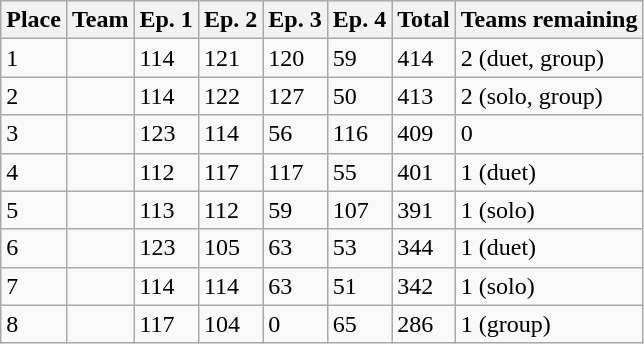<table class="wikitable sortable" border="1">
<tr>
<th>Place</th>
<th>Team</th>
<th>Ep. 1</th>
<th>Ep. 2</th>
<th>Ep. 3</th>
<th>Ep. 4</th>
<th>Total</th>
<th>Teams remaining</th>
</tr>
<tr>
<td>1</td>
<td></td>
<td>114</td>
<td>121</td>
<td>120</td>
<td>59</td>
<td>414</td>
<td>2 (duet, group)</td>
</tr>
<tr>
<td>2</td>
<td></td>
<td>114</td>
<td>122</td>
<td>127</td>
<td>50</td>
<td>413</td>
<td>2 (solo, group)</td>
</tr>
<tr>
<td>3</td>
<td></td>
<td>123</td>
<td>114</td>
<td>56</td>
<td>116</td>
<td>409</td>
<td>0</td>
</tr>
<tr>
<td>4</td>
<td></td>
<td>112</td>
<td>117</td>
<td>117</td>
<td>55</td>
<td>401</td>
<td>1 (duet)</td>
</tr>
<tr>
<td>5</td>
<td></td>
<td>113</td>
<td>112</td>
<td>59</td>
<td>107</td>
<td>391</td>
<td>1 (solo)</td>
</tr>
<tr>
<td>6</td>
<td></td>
<td>123</td>
<td>105</td>
<td>63</td>
<td>53</td>
<td>344</td>
<td>1 (duet)</td>
</tr>
<tr>
<td>7</td>
<td></td>
<td>114</td>
<td>114</td>
<td>63</td>
<td>51</td>
<td>342</td>
<td>1 (solo)</td>
</tr>
<tr>
<td>8</td>
<td></td>
<td>117</td>
<td>104</td>
<td>0</td>
<td>65</td>
<td>286</td>
<td>1 (group)</td>
</tr>
</table>
